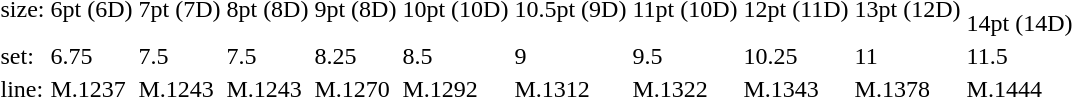<table style="margin-left:40px;">
<tr>
<td>size:</td>
<td>6pt (6D)</td>
<td>7pt (7D)</td>
<td>8pt (8D)</td>
<td>9pt (8D)</td>
<td>10pt (10D)</td>
<td>10.5pt (9D)</td>
<td>11pt (10D)</td>
<td>12pt (11D)</td>
<td>13pt (12D)</td>
<td><br>14pt (14D)</td>
</tr>
<tr>
<td>set:</td>
<td>6.75</td>
<td>7.5</td>
<td>7.5</td>
<td>8.25</td>
<td>8.5</td>
<td>9</td>
<td>9.5</td>
<td>10.25</td>
<td>11</td>
<td>11.5</td>
</tr>
<tr>
<td>line:</td>
<td>M.1237</td>
<td>M.1243</td>
<td>M.1243</td>
<td>M.1270</td>
<td>M.1292</td>
<td>M.1312</td>
<td>M.1322</td>
<td>M.1343</td>
<td>M.1378</td>
<td>M.1444</td>
</tr>
</table>
